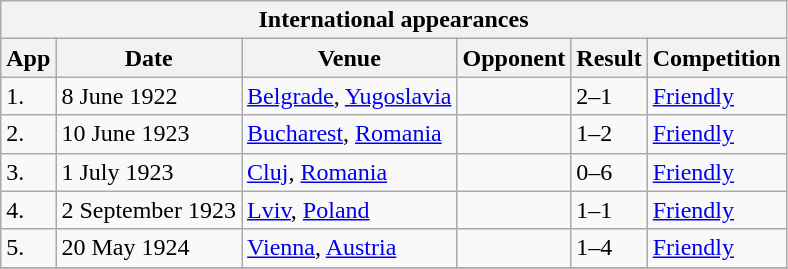<table class="wikitable">
<tr>
<th colspan="7"><strong>International appearances</strong></th>
</tr>
<tr>
<th>App</th>
<th>Date</th>
<th>Venue</th>
<th>Opponent</th>
<th>Result</th>
<th>Competition</th>
</tr>
<tr>
<td>1.</td>
<td>8 June 1922</td>
<td><a href='#'>Belgrade</a>, <a href='#'>Yugoslavia</a></td>
<td></td>
<td>2–1</td>
<td><a href='#'>Friendly</a></td>
</tr>
<tr>
<td>2.</td>
<td>10 June 1923</td>
<td><a href='#'>Bucharest</a>, <a href='#'>Romania</a></td>
<td></td>
<td>1–2</td>
<td><a href='#'>Friendly</a></td>
</tr>
<tr>
<td>3.</td>
<td>1 July 1923</td>
<td><a href='#'>Cluj</a>, <a href='#'>Romania</a></td>
<td></td>
<td>0–6</td>
<td><a href='#'>Friendly</a></td>
</tr>
<tr>
<td>4.</td>
<td>2 September 1923</td>
<td><a href='#'>Lviv</a>, <a href='#'>Poland</a></td>
<td></td>
<td>1–1</td>
<td><a href='#'>Friendly</a></td>
</tr>
<tr>
<td>5.</td>
<td>20 May 1924</td>
<td><a href='#'>Vienna</a>, <a href='#'>Austria</a></td>
<td></td>
<td>1–4</td>
<td><a href='#'>Friendly</a></td>
</tr>
<tr>
</tr>
</table>
